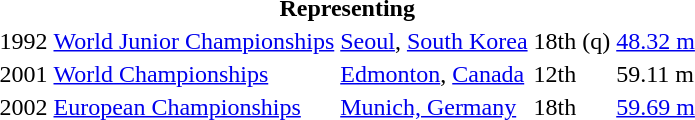<table>
<tr>
<th colspan="5">Representing </th>
</tr>
<tr>
<td>1992</td>
<td><a href='#'>World Junior Championships</a></td>
<td><a href='#'>Seoul</a>, <a href='#'>South Korea</a></td>
<td>18th (q)</td>
<td><a href='#'>48.32 m</a></td>
</tr>
<tr>
<td>2001</td>
<td><a href='#'>World Championships</a></td>
<td><a href='#'>Edmonton</a>, <a href='#'>Canada</a></td>
<td>12th</td>
<td>59.11 m</td>
</tr>
<tr>
<td>2002</td>
<td><a href='#'>European Championships</a></td>
<td><a href='#'>Munich, Germany</a></td>
<td>18th</td>
<td><a href='#'>59.69 m</a></td>
</tr>
</table>
